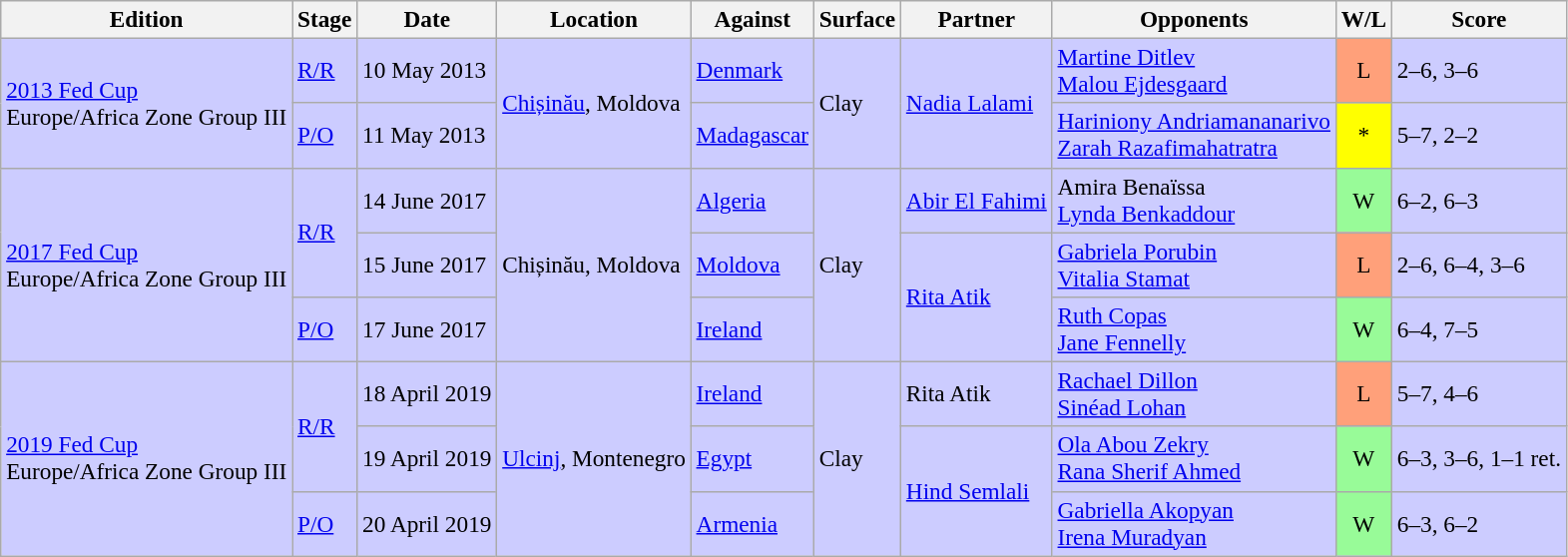<table class=wikitable style=font-size:97%>
<tr>
<th>Edition</th>
<th>Stage</th>
<th>Date</th>
<th>Location</th>
<th>Against</th>
<th>Surface</th>
<th>Partner</th>
<th>Opponents</th>
<th>W/L</th>
<th>Score</th>
</tr>
<tr style="background:#ccf;">
<td rowspan=2><a href='#'>2013 Fed Cup</a> <br> Europe/Africa Zone Group III</td>
<td><a href='#'>R/R</a></td>
<td>10 May 2013</td>
<td rowspan=2><a href='#'>Chișinău</a>, Moldova</td>
<td> <a href='#'>Denmark</a></td>
<td rowspan=2>Clay</td>
<td rowspan=2> <a href='#'>Nadia Lalami</a></td>
<td> <a href='#'>Martine Ditlev</a> <br>  <a href='#'>Malou Ejdesgaard</a></td>
<td style="text-align:center; background:#ffa07a;">L</td>
<td>2–6, 3–6</td>
</tr>
<tr style="background:#ccf;">
<td><a href='#'>P/O</a></td>
<td>11 May 2013</td>
<td> <a href='#'>Madagascar</a></td>
<td> <a href='#'>Hariniony Andriamananarivo</a> <br>  <a href='#'>Zarah Razafimahatratra</a></td>
<td style="text-align:center; background:yellow"> *</td>
<td>5–7, 2–2</td>
</tr>
<tr style="background:#ccf;">
<td rowspan=3><a href='#'>2017 Fed Cup</a> <br> Europe/Africa Zone Group III</td>
<td rowspan=2><a href='#'>R/R</a></td>
<td>14 June 2017</td>
<td rowspan=3>Chișinău, Moldova</td>
<td> <a href='#'>Algeria</a></td>
<td rowspan=3>Clay</td>
<td> <a href='#'>Abir El Fahimi</a></td>
<td> Amira Benaïssa <br>  <a href='#'>Lynda Benkaddour</a></td>
<td style="text-align:center; background:#98fb98;">W</td>
<td>6–2, 6–3</td>
</tr>
<tr style="background:#ccf;">
<td>15 June 2017</td>
<td> <a href='#'>Moldova</a></td>
<td rowspan=2> <a href='#'>Rita Atik</a></td>
<td> <a href='#'>Gabriela Porubin</a> <br>  <a href='#'>Vitalia Stamat</a></td>
<td style="text-align:center; background:#ffa07a;">L</td>
<td>2–6, 6–4, 3–6</td>
</tr>
<tr style="background:#ccf;">
<td><a href='#'>P/O</a></td>
<td>17 June 2017</td>
<td> <a href='#'>Ireland</a></td>
<td> <a href='#'>Ruth Copas</a> <br>  <a href='#'>Jane Fennelly</a></td>
<td style="text-align:center; background:#98fb98;">W</td>
<td>6–4, 7–5</td>
</tr>
<tr style="background:#ccf;">
<td rowspan=3><a href='#'>2019 Fed Cup</a> <br> Europe/Africa Zone Group III</td>
<td rowspan=2><a href='#'>R/R</a></td>
<td>18 April 2019</td>
<td rowspan=3><a href='#'>Ulcinj</a>, Montenegro</td>
<td> <a href='#'>Ireland</a></td>
<td rowspan=3>Clay</td>
<td> Rita Atik</td>
<td> <a href='#'>Rachael Dillon</a> <br>  <a href='#'>Sinéad Lohan</a></td>
<td style="text-align:center; background:#ffa07a;">L</td>
<td>5–7, 4–6</td>
</tr>
<tr style="background:#ccf;">
<td>19 April 2019</td>
<td> <a href='#'>Egypt</a></td>
<td rowspan=2> <a href='#'>Hind Semlali</a></td>
<td> <a href='#'>Ola Abou Zekry</a> <br>  <a href='#'>Rana Sherif Ahmed</a></td>
<td style="text-align:center; background:#98fb98;">W</td>
<td>6–3, 3–6, 1–1 ret.</td>
</tr>
<tr style="background:#ccf;">
<td><a href='#'>P/O</a></td>
<td>20 April 2019</td>
<td> <a href='#'>Armenia</a></td>
<td> <a href='#'>Gabriella Akopyan</a> <br>  <a href='#'>Irena Muradyan</a></td>
<td style="text-align:center; background:#98fb98;">W</td>
<td>6–3, 6–2</td>
</tr>
</table>
